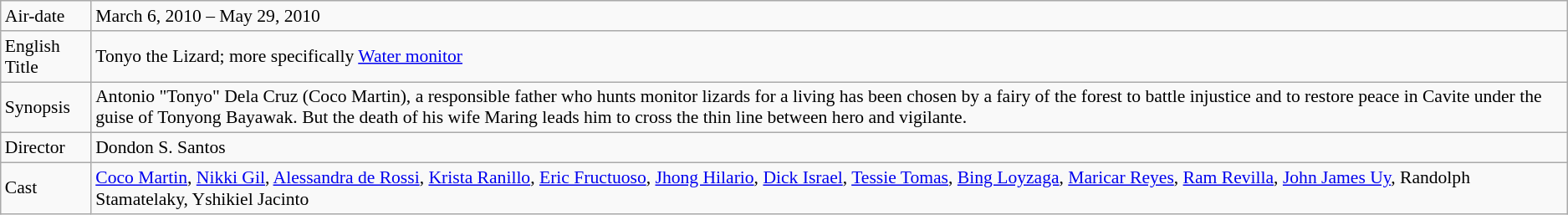<table class="wikitable" style="font-size:90%;">
<tr>
<td>Air-date</td>
<td>March 6, 2010 – May 29, 2010</td>
</tr>
<tr>
<td>English Title</td>
<td>Tonyo the Lizard; more specifically <a href='#'>Water monitor</a></td>
</tr>
<tr>
<td>Synopsis</td>
<td>Antonio "Tonyo" Dela Cruz (Coco Martin), a responsible father who hunts monitor lizards for a living has been chosen by a fairy of the forest to battle injustice and to restore peace in Cavite under the guise of Tonyong Bayawak. But the death of his wife Maring leads him to cross the thin line between hero and vigilante.</td>
</tr>
<tr>
<td>Director</td>
<td>Dondon S. Santos</td>
</tr>
<tr>
<td>Cast</td>
<td><a href='#'>Coco Martin</a>, <a href='#'>Nikki Gil</a>,  <a href='#'>Alessandra de Rossi</a>, <a href='#'>Krista Ranillo</a>, <a href='#'>Eric Fructuoso</a>, <a href='#'>Jhong Hilario</a>, <a href='#'>Dick Israel</a>, <a href='#'>Tessie Tomas</a>, <a href='#'>Bing Loyzaga</a>, <a href='#'>Maricar Reyes</a>, <a href='#'>Ram Revilla</a>, <a href='#'>John James Uy</a>, Randolph Stamatelaky, Yshikiel Jacinto</td>
</tr>
</table>
